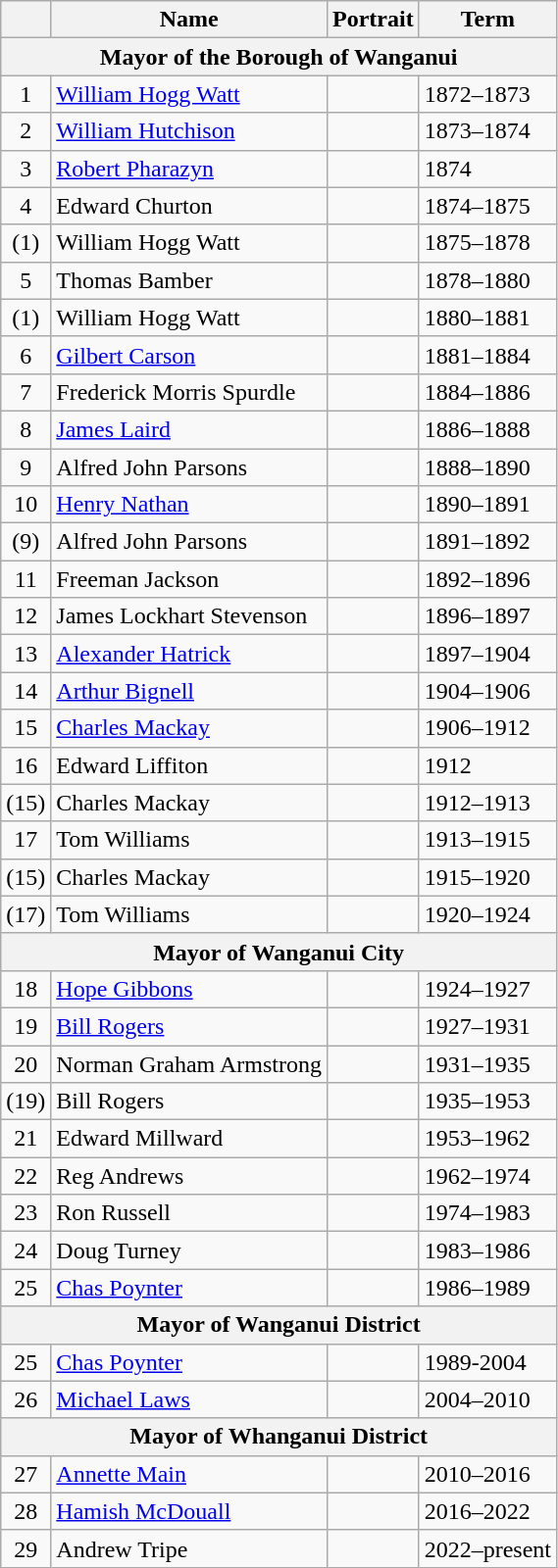<table class="wikitable">
<tr>
<th></th>
<th>Name</th>
<th>Portrait</th>
<th>Term</th>
</tr>
<tr>
<th colspan="4">Mayor of the Borough of Wanganui</th>
</tr>
<tr>
<td align=center>1</td>
<td><a href='#'>William Hogg Watt</a></td>
<td></td>
<td>1872–1873</td>
</tr>
<tr>
<td align=center>2</td>
<td><a href='#'>William Hutchison</a></td>
<td></td>
<td>1873–1874</td>
</tr>
<tr>
<td align=center>3</td>
<td><a href='#'>Robert Pharazyn</a></td>
<td></td>
<td>1874</td>
</tr>
<tr>
<td align=center>4</td>
<td>Edward Churton</td>
<td></td>
<td>1874–1875</td>
</tr>
<tr>
<td align=center>(1)</td>
<td>William Hogg Watt</td>
<td></td>
<td>1875–1878</td>
</tr>
<tr>
<td align=center>5</td>
<td>Thomas Bamber</td>
<td></td>
<td>1878–1880</td>
</tr>
<tr>
<td align=center>(1)</td>
<td>William Hogg Watt</td>
<td></td>
<td>1880–1881</td>
</tr>
<tr>
<td align=center>6</td>
<td><a href='#'>Gilbert Carson</a></td>
<td></td>
<td>1881–1884</td>
</tr>
<tr>
<td align=center>7</td>
<td>Frederick Morris Spurdle</td>
<td></td>
<td>1884–1886</td>
</tr>
<tr>
<td align=center>8</td>
<td><a href='#'>James Laird</a></td>
<td></td>
<td>1886–1888</td>
</tr>
<tr>
<td align=center>9</td>
<td>Alfred John Parsons</td>
<td></td>
<td>1888–1890</td>
</tr>
<tr>
<td align=center>10</td>
<td><a href='#'>Henry Nathan</a></td>
<td></td>
<td>1890–1891</td>
</tr>
<tr>
<td align=center>(9)</td>
<td>Alfred John Parsons</td>
<td></td>
<td>1891–1892</td>
</tr>
<tr>
<td align=center>11</td>
<td>Freeman Jackson</td>
<td></td>
<td>1892–1896</td>
</tr>
<tr>
<td align=center>12</td>
<td>James Lockhart Stevenson</td>
<td></td>
<td>1896–1897</td>
</tr>
<tr>
<td align=center>13</td>
<td><a href='#'>Alexander Hatrick</a></td>
<td></td>
<td>1897–1904</td>
</tr>
<tr>
<td align=center>14</td>
<td><a href='#'>Arthur Bignell</a></td>
<td></td>
<td>1904–1906</td>
</tr>
<tr>
<td align=center>15</td>
<td><a href='#'>Charles Mackay</a></td>
<td></td>
<td>1906–1912</td>
</tr>
<tr>
<td align=center>16</td>
<td>Edward Liffiton</td>
<td></td>
<td>1912</td>
</tr>
<tr>
<td align=center>(15)</td>
<td>Charles Mackay</td>
<td></td>
<td>1912–1913</td>
</tr>
<tr>
<td align=center>17</td>
<td>Tom Williams</td>
<td></td>
<td>1913–1915</td>
</tr>
<tr>
<td align=center>(15)</td>
<td>Charles Mackay</td>
<td></td>
<td>1915–1920</td>
</tr>
<tr>
<td align=center>(17)</td>
<td>Tom Williams</td>
<td></td>
<td>1920–1924</td>
</tr>
<tr>
<th colspan="4">Mayor of Wanganui City</th>
</tr>
<tr>
<td align=center>18</td>
<td><a href='#'>Hope Gibbons</a></td>
<td></td>
<td>1924–1927</td>
</tr>
<tr>
<td align=center>19</td>
<td><a href='#'>Bill Rogers</a></td>
<td></td>
<td>1927–1931</td>
</tr>
<tr>
<td align=center>20</td>
<td>Norman Graham Armstrong</td>
<td></td>
<td>1931–1935</td>
</tr>
<tr>
<td align=center>(19)</td>
<td>Bill Rogers</td>
<td></td>
<td>1935–1953</td>
</tr>
<tr>
<td align=center>21</td>
<td>Edward Millward</td>
<td></td>
<td>1953–1962</td>
</tr>
<tr>
<td align=center>22</td>
<td>Reg Andrews</td>
<td></td>
<td>1962–1974</td>
</tr>
<tr>
<td align=center>23</td>
<td>Ron Russell</td>
<td></td>
<td>1974–1983</td>
</tr>
<tr>
<td align=center>24</td>
<td>Doug Turney</td>
<td></td>
<td>1983–1986</td>
</tr>
<tr>
<td align=center>25</td>
<td><a href='#'>Chas Poynter</a></td>
<td></td>
<td>1986–1989</td>
</tr>
<tr>
<th colspan="4">Mayor of Wanganui District</th>
</tr>
<tr>
<td align=center>25</td>
<td><a href='#'>Chas Poynter</a></td>
<td></td>
<td>1989-2004</td>
</tr>
<tr>
<td align=center>26</td>
<td><a href='#'>Michael Laws</a></td>
<td></td>
<td>2004–2010</td>
</tr>
<tr>
<th colspan="4">Mayor of Whanganui District</th>
</tr>
<tr>
<td align=center>27</td>
<td><a href='#'>Annette Main</a></td>
<td></td>
<td>2010–2016</td>
</tr>
<tr>
<td align=center>28</td>
<td><a href='#'>Hamish McDouall</a></td>
<td></td>
<td>2016–2022</td>
</tr>
<tr>
<td align=center>29</td>
<td>Andrew Tripe</td>
<td></td>
<td>2022–present</td>
</tr>
</table>
